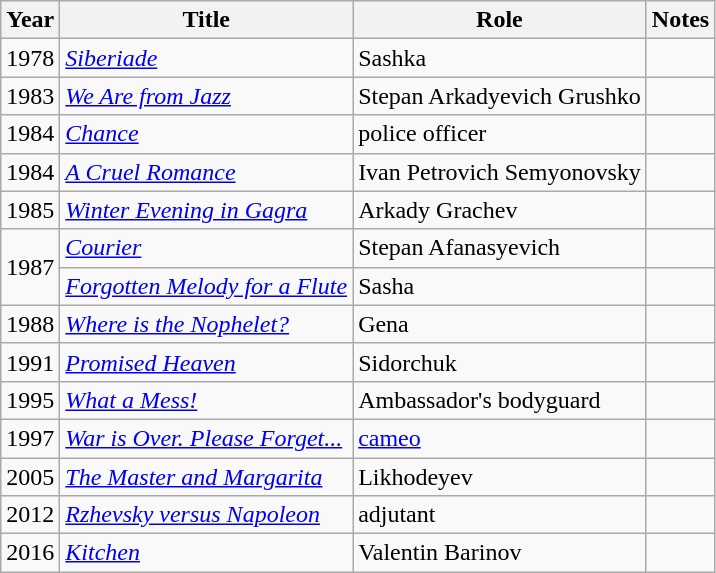<table class="wikitable sortable">
<tr>
<th>Year</th>
<th>Title</th>
<th>Role</th>
<th class="unsortable">Notes</th>
</tr>
<tr>
<td>1978</td>
<td><em><a href='#'>Siberiade</a></em></td>
<td>Sashka</td>
<td></td>
</tr>
<tr>
<td>1983</td>
<td><em><a href='#'>We Are from Jazz</a></em></td>
<td>Stepan Arkadyevich Grushko</td>
<td></td>
</tr>
<tr>
<td>1984</td>
<td><em><a href='#'>Chance</a></em></td>
<td>police officer</td>
<td></td>
</tr>
<tr>
<td>1984</td>
<td><em><a href='#'>A Cruel Romance</a></em></td>
<td>Ivan Petrovich Semyonovsky</td>
<td></td>
</tr>
<tr>
<td>1985</td>
<td><em><a href='#'>Winter Evening in Gagra</a></em></td>
<td>Arkady Grachev</td>
<td></td>
</tr>
<tr>
<td rowspan=2>1987</td>
<td><em><a href='#'>Courier</a></em></td>
<td>Stepan Afanasyevich</td>
<td></td>
</tr>
<tr>
<td><em><a href='#'>Forgotten Melody for a Flute</a></em></td>
<td>Sasha</td>
<td></td>
</tr>
<tr>
<td>1988</td>
<td><em><a href='#'>Where is the Nophelet?</a></em></td>
<td>Gena</td>
<td></td>
</tr>
<tr>
<td>1991</td>
<td><em><a href='#'>Promised Heaven</a></em></td>
<td>Sidorchuk</td>
<td></td>
</tr>
<tr>
<td>1995</td>
<td><em><a href='#'>What a Mess!</a></em></td>
<td>Ambassador's bodyguard</td>
<td></td>
</tr>
<tr>
<td>1997</td>
<td><em><a href='#'>War is Over. Please Forget...</a></em></td>
<td><a href='#'>cameo</a></td>
<td></td>
</tr>
<tr>
<td>2005</td>
<td><em><a href='#'>The Master and Margarita</a></em></td>
<td>Likhodeyev</td>
<td></td>
</tr>
<tr>
<td>2012</td>
<td><em><a href='#'>Rzhevsky versus Napoleon</a></em></td>
<td>adjutant</td>
<td></td>
</tr>
<tr>
<td>2016</td>
<td><em><a href='#'>Kitchen</a></em></td>
<td>Valentin Barinov</td>
<td></td>
</tr>
</table>
